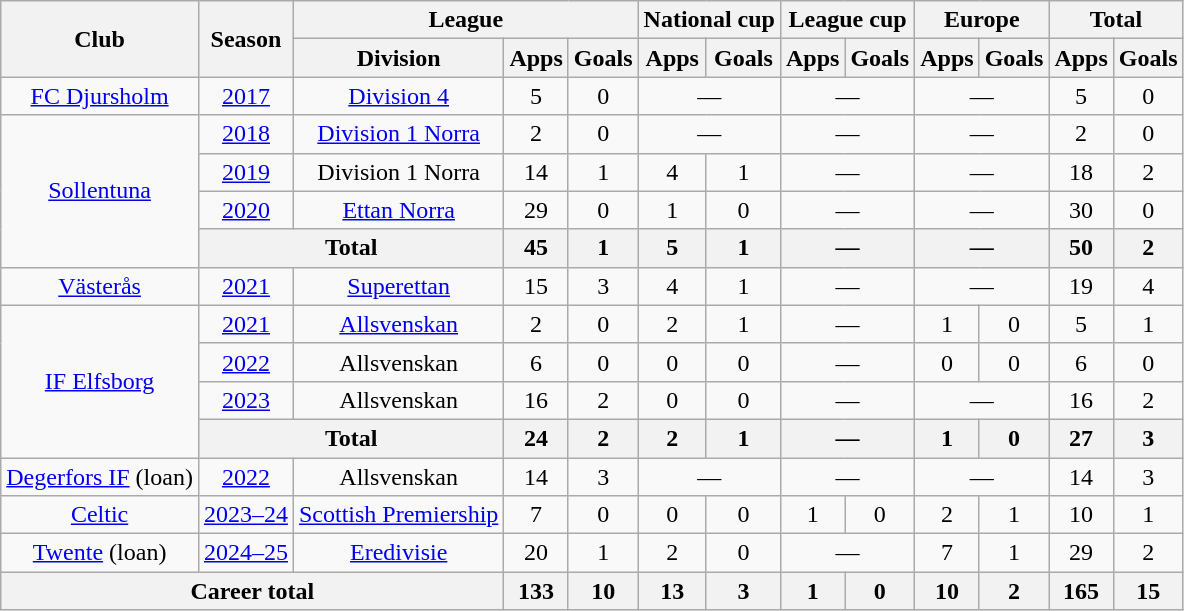<table class="wikitable" style="text-align:center">
<tr>
<th rowspan="2">Club</th>
<th rowspan="2">Season</th>
<th colspan="3">League</th>
<th colspan="2">National cup</th>
<th colspan="2">League cup</th>
<th colspan="2">Europe</th>
<th colspan="2">Total</th>
</tr>
<tr>
<th>Division</th>
<th>Apps</th>
<th>Goals</th>
<th>Apps</th>
<th>Goals</th>
<th>Apps</th>
<th>Goals</th>
<th>Apps</th>
<th>Goals</th>
<th>Apps</th>
<th>Goals</th>
</tr>
<tr>
<td><a href='#'>FC Djursholm</a></td>
<td><a href='#'>2017</a></td>
<td><a href='#'>Division 4</a></td>
<td>5</td>
<td>0</td>
<td colspan="2">—</td>
<td colspan="2">—</td>
<td colspan="2">—</td>
<td>5</td>
<td>0</td>
</tr>
<tr>
<td rowspan="4"><a href='#'>Sollentuna</a></td>
<td><a href='#'>2018</a></td>
<td><a href='#'>Division 1 Norra</a></td>
<td>2</td>
<td>0</td>
<td colspan="2">—</td>
<td colspan="2">—</td>
<td colspan="2">—</td>
<td>2</td>
<td>0</td>
</tr>
<tr>
<td><a href='#'>2019</a></td>
<td>Division 1 Norra</td>
<td>14</td>
<td>1</td>
<td>4</td>
<td>1</td>
<td colspan="2">—</td>
<td colspan="2">—</td>
<td>18</td>
<td>2</td>
</tr>
<tr>
<td><a href='#'>2020</a></td>
<td><a href='#'>Ettan Norra</a></td>
<td>29</td>
<td>0</td>
<td>1</td>
<td>0</td>
<td colspan="2">—</td>
<td colspan="2">—</td>
<td>30</td>
<td>0</td>
</tr>
<tr>
<th colspan="2">Total</th>
<th>45</th>
<th>1</th>
<th>5</th>
<th>1</th>
<th colspan="2">—</th>
<th colspan="2">—</th>
<th>50</th>
<th>2</th>
</tr>
<tr>
<td><a href='#'>Västerås</a></td>
<td><a href='#'>2021</a></td>
<td><a href='#'>Superettan</a></td>
<td>15</td>
<td>3</td>
<td>4</td>
<td>1</td>
<td colspan="2">—</td>
<td colspan="2">—</td>
<td>19</td>
<td>4</td>
</tr>
<tr>
<td rowspan="4"><a href='#'>IF Elfsborg</a></td>
<td><a href='#'>2021</a></td>
<td><a href='#'>Allsvenskan</a></td>
<td>2</td>
<td>0</td>
<td>2</td>
<td>1</td>
<td colspan="2">—</td>
<td>1</td>
<td>0</td>
<td>5</td>
<td>1</td>
</tr>
<tr>
<td><a href='#'>2022</a></td>
<td>Allsvenskan</td>
<td>6</td>
<td>0</td>
<td>0</td>
<td>0</td>
<td colspan="2">—</td>
<td>0</td>
<td>0</td>
<td>6</td>
<td>0</td>
</tr>
<tr>
<td><a href='#'>2023</a></td>
<td>Allsvenskan</td>
<td>16</td>
<td>2</td>
<td>0</td>
<td>0</td>
<td colspan="2">—</td>
<td colspan="2">—</td>
<td>16</td>
<td>2</td>
</tr>
<tr>
<th colspan="2">Total</th>
<th>24</th>
<th>2</th>
<th>2</th>
<th>1</th>
<th colspan="2">—</th>
<th>1</th>
<th>0</th>
<th>27</th>
<th>3</th>
</tr>
<tr>
<td><a href='#'>Degerfors IF</a> (loan)</td>
<td><a href='#'>2022</a></td>
<td>Allsvenskan</td>
<td>14</td>
<td>3</td>
<td colspan="2">—</td>
<td colspan="2">—</td>
<td colspan="2">—</td>
<td>14</td>
<td>3</td>
</tr>
<tr>
<td><a href='#'>Celtic</a></td>
<td><a href='#'>2023–24</a></td>
<td><a href='#'>Scottish Premiership</a></td>
<td>7</td>
<td>0</td>
<td>0</td>
<td>0</td>
<td>1</td>
<td>0</td>
<td>2</td>
<td>1</td>
<td>10</td>
<td>1</td>
</tr>
<tr>
<td><a href='#'>Twente</a> (loan)</td>
<td><a href='#'>2024–25</a></td>
<td><a href='#'>Eredivisie</a></td>
<td>20</td>
<td>1</td>
<td>2</td>
<td>0</td>
<td colspan="2">—</td>
<td>7</td>
<td>1</td>
<td>29</td>
<td>2</td>
</tr>
<tr>
<th colspan="3">Career total</th>
<th>133</th>
<th>10</th>
<th>13</th>
<th>3</th>
<th>1</th>
<th>0</th>
<th>10</th>
<th>2</th>
<th>165</th>
<th>15</th>
</tr>
</table>
